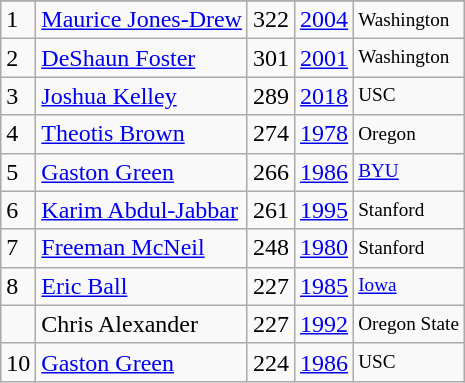<table class="wikitable">
<tr>
</tr>
<tr>
<td>1</td>
<td><a href='#'>Maurice Jones-Drew</a></td>
<td>322</td>
<td><a href='#'>2004</a></td>
<td style="font-size:80%;">Washington</td>
</tr>
<tr>
<td>2</td>
<td><a href='#'>DeShaun Foster</a></td>
<td>301</td>
<td><a href='#'>2001</a></td>
<td style="font-size:80%;">Washington</td>
</tr>
<tr>
<td>3</td>
<td><a href='#'>Joshua Kelley</a></td>
<td>289</td>
<td><a href='#'>2018</a></td>
<td style="font-size:80%;">USC</td>
</tr>
<tr>
<td>4</td>
<td><a href='#'>Theotis Brown</a></td>
<td>274</td>
<td><a href='#'>1978</a></td>
<td style="font-size:80%;">Oregon</td>
</tr>
<tr>
<td>5</td>
<td><a href='#'>Gaston Green</a></td>
<td>266</td>
<td><a href='#'>1986</a></td>
<td style="font-size:80%;"><a href='#'>BYU</a></td>
</tr>
<tr>
<td>6</td>
<td><a href='#'>Karim Abdul-Jabbar</a></td>
<td>261</td>
<td><a href='#'>1995</a></td>
<td style="font-size:80%;">Stanford</td>
</tr>
<tr>
<td>7</td>
<td><a href='#'>Freeman McNeil</a></td>
<td>248</td>
<td><a href='#'>1980</a></td>
<td style="font-size:80%;">Stanford</td>
</tr>
<tr>
<td>8</td>
<td><a href='#'>Eric Ball</a></td>
<td>227</td>
<td><a href='#'>1985</a></td>
<td style="font-size:80%;"><a href='#'>Iowa</a></td>
</tr>
<tr>
<td></td>
<td>Chris Alexander</td>
<td>227</td>
<td><a href='#'>1992</a></td>
<td style="font-size:80%;">Oregon State</td>
</tr>
<tr>
<td>10</td>
<td><a href='#'>Gaston Green</a></td>
<td>224</td>
<td><a href='#'>1986</a></td>
<td style="font-size:80%;">USC</td>
</tr>
</table>
